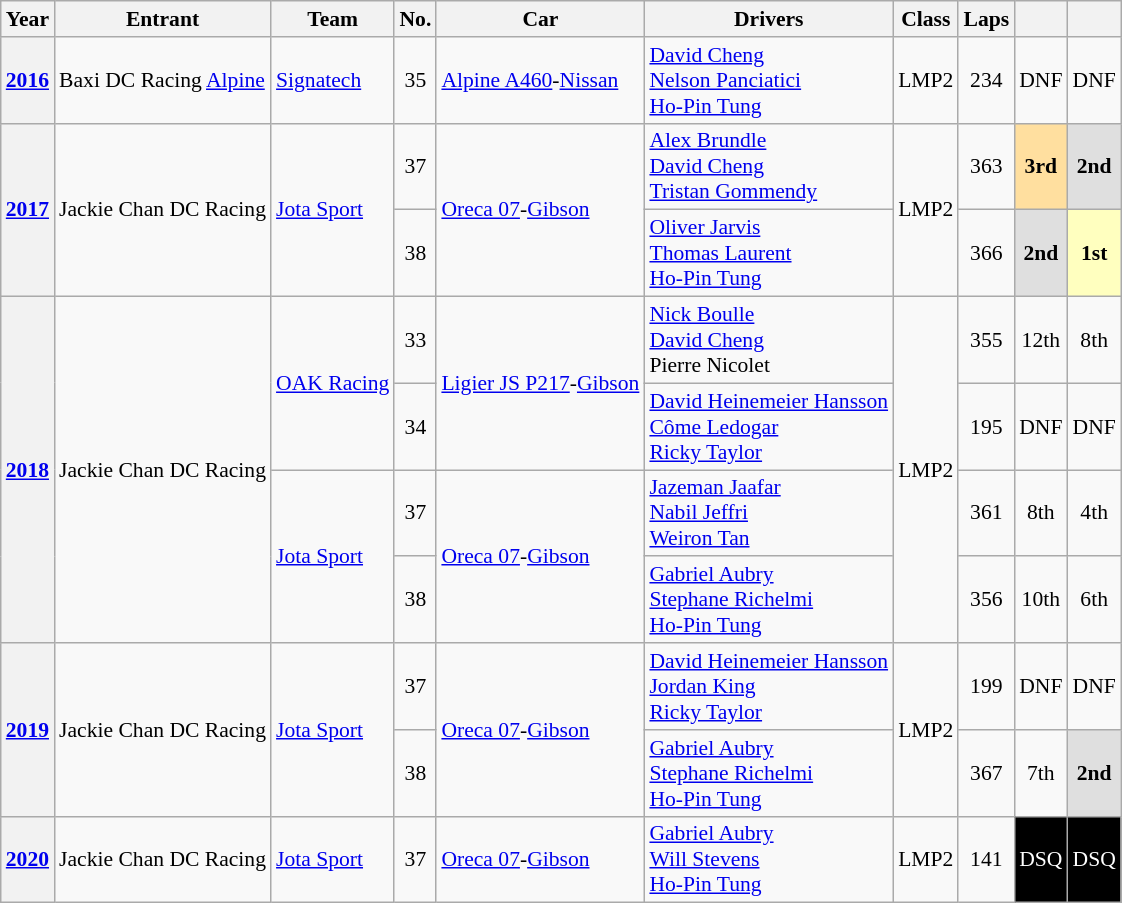<table class="wikitable" style="font-size:90%">
<tr>
<th>Year</th>
<th>Entrant</th>
<th>Team</th>
<th>No.</th>
<th>Car</th>
<th>Drivers</th>
<th>Class</th>
<th>Laps</th>
<th></th>
<th></th>
</tr>
<tr align="center">
<th><a href='#'>2016</a></th>
<td align="left"> Baxi DC Racing <a href='#'>Alpine</a></td>
<td align="left"><a href='#'>Signatech</a></td>
<td>35</td>
<td align="left"><a href='#'>Alpine A460</a>-<a href='#'>Nissan</a></td>
<td align="left"> <a href='#'>David Cheng</a><br> <a href='#'>Nelson Panciatici</a><br> <a href='#'>Ho-Pin Tung</a></td>
<td>LMP2</td>
<td>234</td>
<td>DNF</td>
<td>DNF</td>
</tr>
<tr align="center">
<th rowspan="2"><a href='#'>2017</a></th>
<td rowspan="2" align="left"> Jackie Chan DC Racing</td>
<td rowspan="2" align="left"><a href='#'>Jota Sport</a></td>
<td>37</td>
<td rowspan="2" align="left"><a href='#'>Oreca 07</a>-<a href='#'>Gibson</a></td>
<td align="left"> <a href='#'>Alex Brundle</a><br> <a href='#'>David Cheng</a><br> <a href='#'>Tristan Gommendy</a></td>
<td rowspan="2">LMP2</td>
<td>363</td>
<td style="background:#ffdf9f;"><strong>3rd</strong></td>
<td style="background:#dfdfdf;"><strong>2nd</strong></td>
</tr>
<tr align="center">
<td>38</td>
<td align="left"> <a href='#'>Oliver Jarvis</a><br> <a href='#'>Thomas Laurent</a><br> <a href='#'>Ho-Pin Tung</a></td>
<td>366</td>
<td style="background:#dfdfdf;"><strong>2nd</strong></td>
<td style="background:#ffffbf;"><strong>1st</strong></td>
</tr>
<tr align="center">
<th rowspan="4"><a href='#'>2018</a></th>
<td rowspan="4" align="left"> Jackie Chan DC Racing</td>
<td rowspan="2" align="left"><a href='#'>OAK Racing</a></td>
<td>33</td>
<td rowspan="2" align="left"><a href='#'>Ligier JS P217</a>-<a href='#'>Gibson</a></td>
<td align="left"> <a href='#'>Nick Boulle</a><br> <a href='#'>David Cheng</a><br> Pierre Nicolet</td>
<td rowspan="4">LMP2</td>
<td>355</td>
<td>12th</td>
<td>8th</td>
</tr>
<tr align="center">
<td>34</td>
<td align="left"> <a href='#'>David Heinemeier Hansson</a><br> <a href='#'>Côme Ledogar</a><br> <a href='#'>Ricky Taylor</a></td>
<td>195</td>
<td>DNF</td>
<td>DNF</td>
</tr>
<tr align="center">
<td rowspan="2" align="left"><a href='#'>Jota Sport</a></td>
<td>37</td>
<td rowspan="2" align="left"><a href='#'>Oreca 07</a>-<a href='#'>Gibson</a></td>
<td align="left"> <a href='#'>Jazeman Jaafar</a><br> <a href='#'>Nabil Jeffri</a><br> <a href='#'>Weiron Tan</a></td>
<td>361</td>
<td>8th</td>
<td>4th</td>
</tr>
<tr align="center">
<td>38</td>
<td align="left"> <a href='#'>Gabriel Aubry</a><br> <a href='#'>Stephane Richelmi</a><br> <a href='#'>Ho-Pin Tung</a></td>
<td>356</td>
<td>10th</td>
<td>6th</td>
</tr>
<tr align="center">
<th rowspan="2"><a href='#'>2019</a></th>
<td rowspan="2" align="left"> Jackie Chan DC Racing</td>
<td rowspan="2" align="left"><a href='#'>Jota Sport</a></td>
<td>37</td>
<td rowspan="2" align="left"><a href='#'>Oreca 07</a>-<a href='#'>Gibson</a></td>
<td align="left"> <a href='#'>David Heinemeier Hansson</a><br> <a href='#'>Jordan King</a><br> <a href='#'>Ricky Taylor</a></td>
<td rowspan="2">LMP2</td>
<td>199</td>
<td>DNF</td>
<td>DNF</td>
</tr>
<tr align="center">
<td>38</td>
<td align="left"> <a href='#'>Gabriel Aubry</a><br> <a href='#'>Stephane Richelmi</a><br> <a href='#'>Ho-Pin Tung</a></td>
<td>367</td>
<td>7th</td>
<td style="background:#dfdfdf;"><strong>2nd</strong></td>
</tr>
<tr align="center">
<th><a href='#'>2020</a></th>
<td align="left"> Jackie Chan DC Racing</td>
<td align="left"><a href='#'>Jota Sport</a></td>
<td>37</td>
<td align="left"><a href='#'>Oreca 07</a>-<a href='#'>Gibson</a></td>
<td align="left"> <a href='#'>Gabriel Aubry</a><br> <a href='#'>Will Stevens</a><br> <a href='#'>Ho-Pin Tung</a></td>
<td>LMP2</td>
<td>141</td>
<td style="background:#000000; color:white">DSQ</td>
<td style="background:#000000; color:white">DSQ</td>
</tr>
</table>
